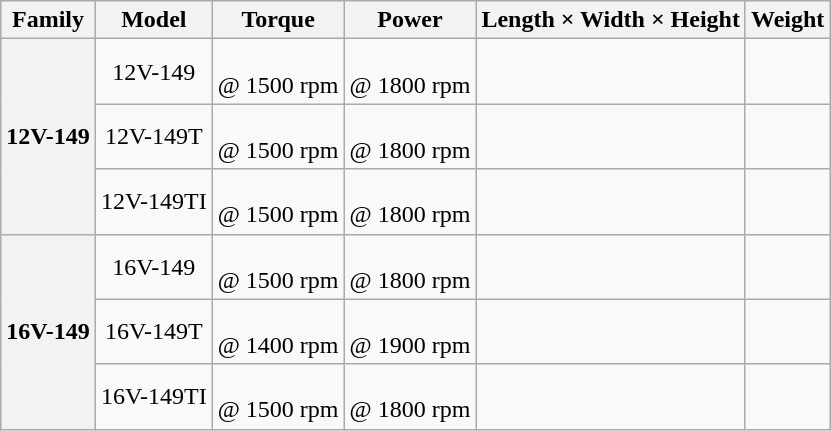<table class="wikitable sortable" style="text-align:center;">
<tr>
<th>Family</th>
<th>Model</th>
<th>Torque</th>
<th>Power</th>
<th>Length × Width × Height</th>
<th>Weight</th>
</tr>
<tr>
<th rowspan=3>12V-149</th>
<td>12V-149</td>
<td><br>@ 1500 rpm</td>
<td><br>@ 1800 rpm</td>
<td></td>
<td></td>
</tr>
<tr>
<td>12V-149T</td>
<td><br>@ 1500 rpm</td>
<td><br>@ 1800 rpm</td>
<td></td>
<td></td>
</tr>
<tr>
<td>12V-149TI</td>
<td><br>@ 1500 rpm</td>
<td><br>@ 1800 rpm</td>
<td></td>
<td></td>
</tr>
<tr>
<th rowspan=3>16V-149</th>
<td>16V-149</td>
<td><br>@ 1500 rpm</td>
<td><br>@ 1800 rpm</td>
<td></td>
<td></td>
</tr>
<tr>
<td>16V-149T</td>
<td><br>@ 1400 rpm</td>
<td><br>@ 1900 rpm</td>
<td></td>
<td></td>
</tr>
<tr>
<td>16V-149TI</td>
<td><br>@ 1500 rpm</td>
<td><br>@ 1800 rpm</td>
<td></td>
<td></td>
</tr>
</table>
